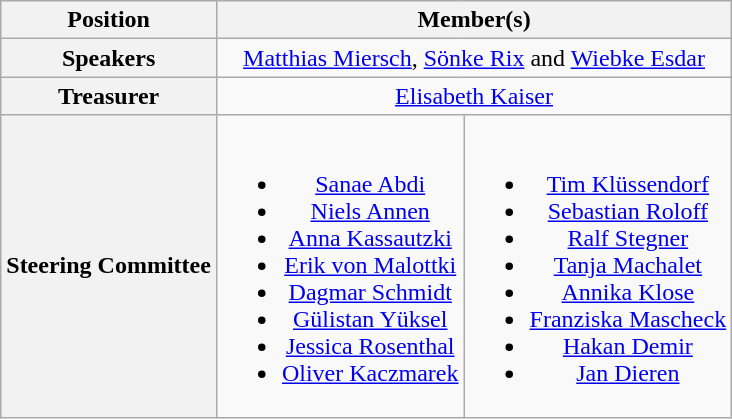<table class=wikitable style="text-align:center">
<tr>
<th>Position</th>
<th colspan=2>Member(s)</th>
</tr>
<tr>
<th>Speakers</th>
<td colspan=2><a href='#'>Matthias Miersch</a>, <a href='#'>Sönke Rix</a> and <a href='#'>Wiebke Esdar</a></td>
</tr>
<tr>
<th>Treasurer</th>
<td colspan="2"><a href='#'>Elisabeth Kaiser</a></td>
</tr>
<tr>
<th>Steering Committee</th>
<td><br><ul><li><a href='#'>Sanae Abdi</a></li><li><a href='#'>Niels Annen</a></li><li><a href='#'>Anna Kassautzki</a></li><li><a href='#'>Erik von Malottki</a></li><li><a href='#'>Dagmar Schmidt</a></li><li><a href='#'>Gülistan Yüksel</a></li><li><a href='#'>Jessica Rosenthal</a></li><li><a href='#'>Oliver Kaczmarek</a></li></ul></td>
<td><br><ul><li><a href='#'>Tim Klüssendorf</a></li><li><a href='#'>Sebastian Roloff</a></li><li><a href='#'>Ralf Stegner</a></li><li><a href='#'>Tanja Machalet</a></li><li><a href='#'>Annika Klose</a></li><li><a href='#'>Franziska Mascheck</a></li><li><a href='#'>Hakan Demir</a></li><li><a href='#'>Jan Dieren</a></li></ul></td>
</tr>
</table>
